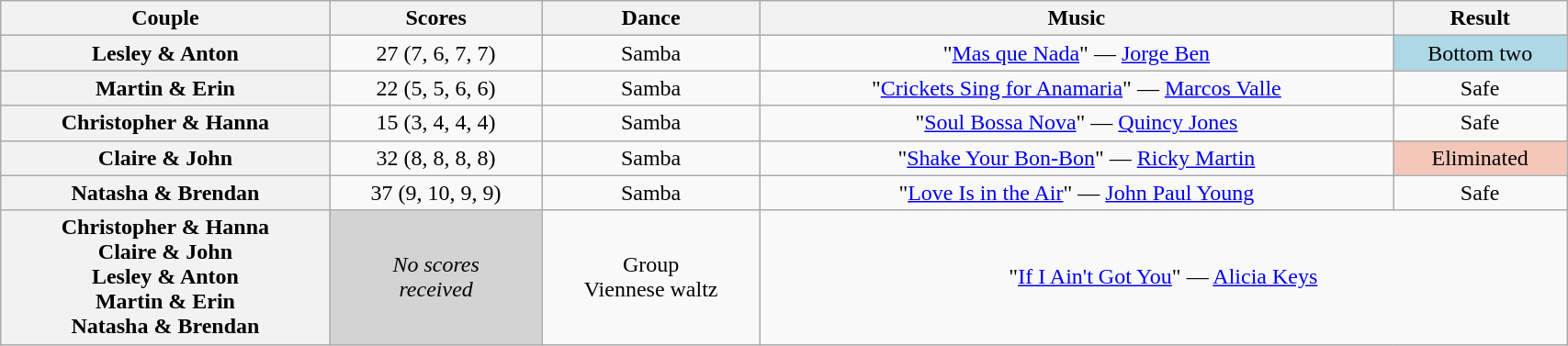<table class="wikitable sortable" style="text-align:center; width:90%">
<tr>
<th scope="col">Couple</th>
<th scope="col">Scores</th>
<th scope="col" class="unsortable">Dance</th>
<th scope="col" class="unsortable">Music</th>
<th scope="col" class="unsortable">Result</th>
</tr>
<tr>
<th scope="row">Lesley & Anton</th>
<td>27 (7, 6, 7, 7)</td>
<td>Samba</td>
<td>"<a href='#'>Mas que Nada</a>" — <a href='#'>Jorge Ben</a></td>
<td bgcolor="lightblue">Bottom two</td>
</tr>
<tr>
<th scope="row">Martin & Erin</th>
<td>22 (5, 5, 6, 6)</td>
<td>Samba</td>
<td>"<a href='#'>Crickets Sing for Anamaria</a>" — <a href='#'>Marcos Valle</a></td>
<td>Safe</td>
</tr>
<tr>
<th scope="row">Christopher & Hanna</th>
<td>15 (3, 4, 4, 4)</td>
<td>Samba</td>
<td>"<a href='#'>Soul Bossa Nova</a>" — <a href='#'>Quincy Jones</a></td>
<td>Safe</td>
</tr>
<tr>
<th scope="row">Claire & John</th>
<td>32 (8, 8, 8, 8)</td>
<td>Samba</td>
<td>"<a href='#'>Shake Your Bon-Bon</a>" — <a href='#'>Ricky Martin</a></td>
<td bgcolor="f4c7b8">Eliminated</td>
</tr>
<tr>
<th scope="row">Natasha & Brendan</th>
<td>37 (9, 10, 9, 9)</td>
<td>Samba</td>
<td>"<a href='#'>Love Is in the Air</a>" — <a href='#'>John Paul Young</a></td>
<td>Safe</td>
</tr>
<tr>
<th scope="row">Christopher & Hanna<br>Claire & John<br>Lesley & Anton<br>Martin & Erin<br>Natasha & Brendan</th>
<td bgcolor="lightgray"><em>No scores<br>received</em></td>
<td>Group<br>Viennese waltz</td>
<td colspan="2">"<a href='#'>If I Ain't Got You</a>" — <a href='#'>Alicia Keys</a></td>
</tr>
</table>
